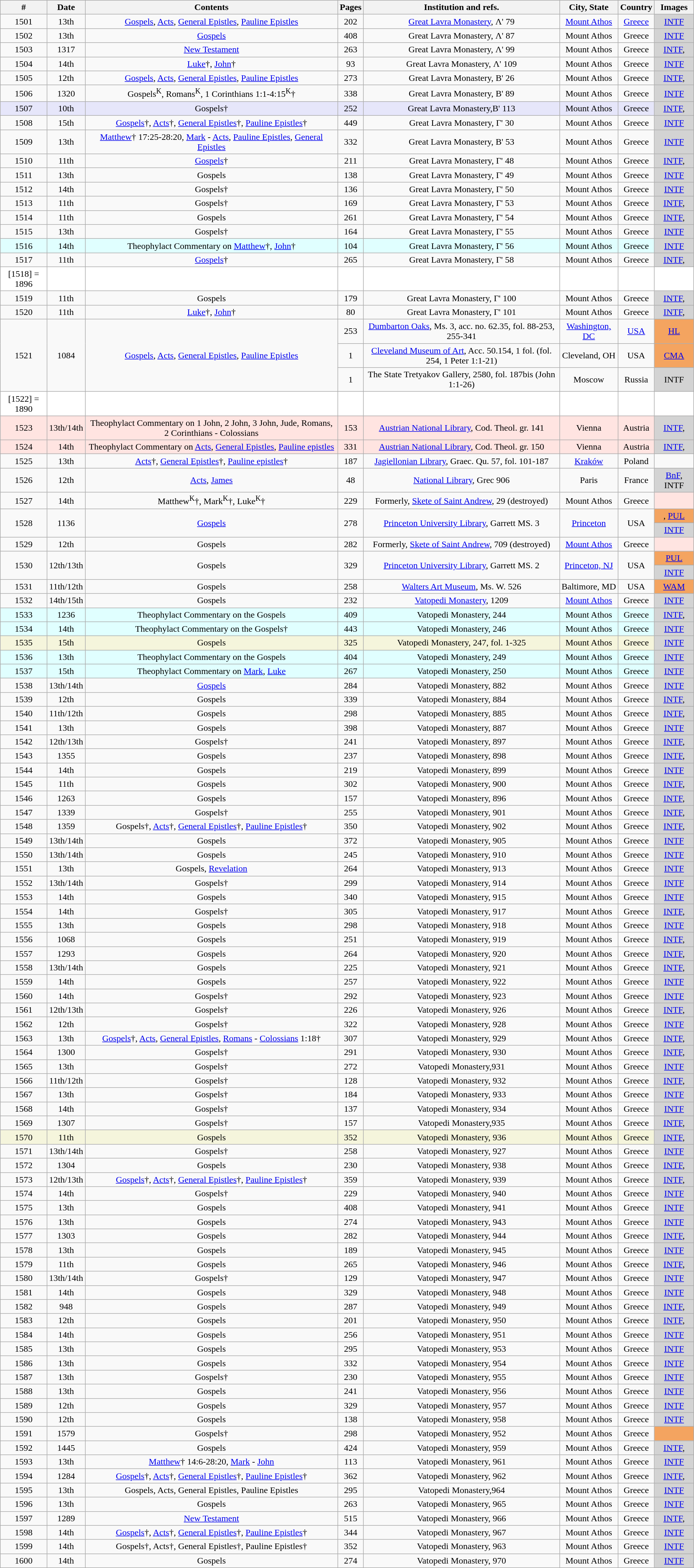<table class="wikitable sortable" style="text-align:center">
<tr>
<th>#</th>
<th>Date</th>
<th>Contents</th>
<th>Pages</th>
<th>Institution and refs.</th>
<th>City, State</th>
<th>Country</th>
<th>Images</th>
</tr>
<tr>
<td>1501</td>
<td>13th</td>
<td><a href='#'>Gospels</a>, <a href='#'>Acts</a>, <a href='#'>General Epistles</a>, <a href='#'>Pauline Epistles</a></td>
<td>202</td>
<td><a href='#'>Great Lavra Monastery</a>, Λ' 79</td>
<td><a href='#'>Mount Athos</a></td>
<td><a href='#'>Greece</a></td>
<td bgcolor="lightgray"><a href='#'>INTF</a></td>
</tr>
<tr>
<td>1502</td>
<td>13th</td>
<td><a href='#'>Gospels</a></td>
<td>408</td>
<td>Great Lavra Monastery, Λ' 87</td>
<td>Mount Athos</td>
<td>Greece</td>
<td bgcolor="lightgray"><a href='#'>INTF</a></td>
</tr>
<tr>
<td>1503</td>
<td>1317</td>
<td><a href='#'>New Testament</a></td>
<td>263</td>
<td>Great Lavra Monastery, Λ' 99</td>
<td>Mount Athos</td>
<td>Greece</td>
<td bgcolor="lightgray"><a href='#'>INTF</a>, </td>
</tr>
<tr>
<td>1504</td>
<td>14th</td>
<td><a href='#'>Luke</a>†, <a href='#'>John</a>†</td>
<td>93</td>
<td>Great Lavra Monastery, Λ' 109</td>
<td>Mount Athos</td>
<td>Greece</td>
<td bgcolor="lightgray"><a href='#'>INTF</a></td>
</tr>
<tr>
<td>1505</td>
<td>12th</td>
<td><a href='#'>Gospels</a>, <a href='#'>Acts</a>, <a href='#'>General Epistles</a>, <a href='#'>Pauline Epistles</a></td>
<td>273</td>
<td>Great Lavra Monastery, B' 26</td>
<td>Mount Athos</td>
<td>Greece</td>
<td bgcolor="lightgray"><a href='#'>INTF</a>, </td>
</tr>
<tr>
<td>1506</td>
<td>1320</td>
<td>Gospels<sup>K</sup>, Romans<sup>K</sup>, 1 Corinthians 1:1-4:15<sup>K</sup>†</td>
<td>338</td>
<td>Great Lavra Monastery, B' 89</td>
<td>Mount Athos</td>
<td>Greece</td>
<td bgcolor="lightgray"><a href='#'>INTF</a></td>
</tr>
<tr bgcolor="Lavender">
<td>1507</td>
<td>10th</td>
<td>Gospels†</td>
<td>252</td>
<td>Great Lavra Monastery,B' 113</td>
<td>Mount Athos</td>
<td>Greece</td>
<td bgcolor="lightgray"><a href='#'>INTF</a>, </td>
</tr>
<tr>
<td>1508</td>
<td>15th</td>
<td><a href='#'>Gospels</a>†, <a href='#'>Acts</a>†, <a href='#'>General Epistles</a>†, <a href='#'>Pauline Epistles</a>†</td>
<td>449</td>
<td>Great Lavra Monastery, Γ' 30</td>
<td>Mount Athos</td>
<td>Greece</td>
<td bgcolor="lightgray"><a href='#'>INTF</a></td>
</tr>
<tr>
<td>1509</td>
<td>13th</td>
<td><a href='#'>Matthew</a>† 17:25-28:20, <a href='#'>Mark</a> - <a href='#'>Acts</a>, <a href='#'>Pauline Epistles</a>, <a href='#'>General Epistles</a></td>
<td>332</td>
<td>Great Lavra Monastery, B' 53</td>
<td>Mount Athos</td>
<td>Greece</td>
<td bgcolor="lightgray"><a href='#'>INTF</a></td>
</tr>
<tr>
<td>1510</td>
<td>11th</td>
<td><a href='#'>Gospels</a>†</td>
<td>211</td>
<td>Great Lavra Monastery, Γ' 48</td>
<td>Mount Athos</td>
<td>Greece</td>
<td bgcolor="lightgray"><a href='#'>INTF</a>, </td>
</tr>
<tr>
<td>1511</td>
<td>13th</td>
<td>Gospels</td>
<td>138</td>
<td>Great Lavra Monastery, Γ' 49</td>
<td>Mount Athos</td>
<td>Greece</td>
<td bgcolor="lightgray"><a href='#'>INTF</a></td>
</tr>
<tr>
<td>1512</td>
<td>14th</td>
<td>Gospels†</td>
<td>136</td>
<td>Great Lavra Monastery, Γ' 50</td>
<td>Mount Athos</td>
<td>Greece</td>
<td bgcolor="lightgray"><a href='#'>INTF</a></td>
</tr>
<tr>
<td>1513</td>
<td>11th</td>
<td>Gospels†</td>
<td>169</td>
<td>Great Lavra Monastery, Γ' 53</td>
<td>Mount Athos</td>
<td>Greece</td>
<td bgcolor="lightgray"><a href='#'>INTF</a>, </td>
</tr>
<tr>
<td>1514</td>
<td>11th</td>
<td>Gospels</td>
<td>261</td>
<td>Great Lavra Monastery, Γ' 54</td>
<td>Mount Athos</td>
<td>Greece</td>
<td bgcolor="lightgray"><a href='#'>INTF</a>, </td>
</tr>
<tr>
<td>1515</td>
<td>13th</td>
<td>Gospels†</td>
<td>164</td>
<td>Great Lavra Monastery, Γ' 55</td>
<td>Mount Athos</td>
<td>Greece</td>
<td bgcolor="lightgray"><a href='#'>INTF</a></td>
</tr>
<tr bgcolor="LightCyan">
<td>1516</td>
<td>14th</td>
<td>Theophylact Commentary on <a href='#'>Matthew</a>†, <a href='#'>John</a>†</td>
<td>104</td>
<td>Great Lavra Monastery, Γ' 56</td>
<td>Mount Athos</td>
<td>Greece</td>
<td bgcolor="lightgray"><a href='#'>INTF</a></td>
</tr>
<tr>
<td>1517</td>
<td>11th</td>
<td><a href='#'>Gospels</a>†</td>
<td>265</td>
<td>Great Lavra Monastery, Γ' 58</td>
<td>Mount Athos</td>
<td>Greece</td>
<td bgcolor="lightgray"><a href='#'>INTF</a>, </td>
</tr>
<tr style="background:white">
<td>[1518] = 1896</td>
<td></td>
<td></td>
<td></td>
<td></td>
<td></td>
<td></td>
<td></td>
</tr>
<tr>
<td>1519</td>
<td>11th</td>
<td>Gospels</td>
<td>179</td>
<td>Great Lavra Monastery, Γ' 100</td>
<td>Mount Athos</td>
<td>Greece</td>
<td bgcolor="lightgray"><a href='#'>INTF</a>, </td>
</tr>
<tr>
<td>1520</td>
<td>11th</td>
<td><a href='#'>Luke</a>†, <a href='#'>John</a>†</td>
<td>80</td>
<td>Great Lavra Monastery, Γ' 101</td>
<td>Mount Athos</td>
<td>Greece</td>
<td bgcolor="lightgray"><a href='#'>INTF</a>, </td>
</tr>
<tr>
<td rowspan=3>1521</td>
<td rowspan=3>1084</td>
<td rowspan=3><a href='#'>Gospels</a>, <a href='#'>Acts</a>, <a href='#'>General Epistles</a>, <a href='#'>Pauline Epistles</a></td>
<td>253</td>
<td><a href='#'>Dumbarton Oaks</a>, Ms. 3, acc. no. 62.35, fol. 88-253, 255-341</td>
<td><a href='#'>Washington, DC</a></td>
<td><a href='#'>USA</a></td>
<td bgcolor="sandybrown"><a href='#'>HL</a></td>
</tr>
<tr>
<td>1</td>
<td><a href='#'>Cleveland Museum of Art</a>, Acc. 50.154, 1 fol. (fol. 254, 1 Peter 1:1-21)</td>
<td>Cleveland, OH</td>
<td>USA</td>
<td bgcolor="sandybrown"><a href='#'>CMA</a></td>
</tr>
<tr>
<td>1</td>
<td>The State Tretyakov Gallery, 2580, fol. 187bis (John 1:1-26)</td>
<td>Moscow</td>
<td>Russia</td>
<td bgcolor="lightgray">INTF</td>
</tr>
<tr style="background:white">
<td>[1522] = 1890</td>
<td></td>
<td></td>
<td></td>
<td></td>
<td></td>
<td></td>
<td></td>
</tr>
<tr bgcolor="MistyRose">
<td>1523</td>
<td>13th/14th</td>
<td>Theophylact Commentary on 1 John, 2 John, 3 John, Jude, Romans, 2 Corinthians - Colossians</td>
<td>153</td>
<td><a href='#'>Austrian National Library</a>, Cod. Theol. gr. 141</td>
<td>Vienna</td>
<td>Austria</td>
<td bgcolor="lightgray"><a href='#'>INTF</a>, </td>
</tr>
<tr bgcolor="MistyRose">
<td>1524</td>
<td>14th</td>
<td>Theophylact Commentary on <a href='#'>Acts</a>, <a href='#'>General Epistles</a>, <a href='#'>Pauline epistles</a></td>
<td>331</td>
<td><a href='#'>Austrian National Library</a>, Cod. Theol. gr. 150</td>
<td>Vienna</td>
<td>Austria</td>
<td bgcolor="lightgray"><a href='#'>INTF</a>, </td>
</tr>
<tr>
<td>1525</td>
<td>13th</td>
<td><a href='#'>Acts</a>†, <a href='#'>General Epistles</a>†, <a href='#'>Pauline epistles</a>†</td>
<td>187</td>
<td><a href='#'>Jagiellonian Library</a>, Graec. Qu. 57, fol. 101-187</td>
<td><a href='#'>Kraków</a></td>
<td>Poland</td>
<td></td>
</tr>
<tr>
<td>1526</td>
<td>12th</td>
<td><a href='#'>Acts</a>, <a href='#'>James</a></td>
<td>48</td>
<td><a href='#'>National Library</a>, Grec 906</td>
<td>Paris</td>
<td>France</td>
<td bgcolor="lightgray"><a href='#'>BnF</a>, INTF</td>
</tr>
<tr>
<td>1527</td>
<td>14th</td>
<td>Matthew<sup>K</sup>†, Mark<sup>K</sup>†, Luke<sup>K</sup>†</td>
<td>229</td>
<td>Formerly, <a href='#'>Skete of Saint Andrew</a>, 29 (destroyed)</td>
<td>Mount Athos</td>
<td>Greece</td>
<td bgcolor="mistyrose"></td>
</tr>
<tr>
<td rowspan=2>1528</td>
<td rowspan=2>1136</td>
<td rowspan=2><a href='#'>Gospels</a></td>
<td rowspan=2>278</td>
<td rowspan=2><a href='#'>Princeton University Library</a>, Garrett MS. 3</td>
<td rowspan=2><a href='#'>Princeton</a></td>
<td rowspan=2>USA</td>
<td bgcolor="sandybrown">, <a href='#'>PUL</a></td>
</tr>
<tr>
<td bgcolor="lightgray"><a href='#'>INTF</a></td>
</tr>
<tr>
<td>1529</td>
<td>12th</td>
<td>Gospels</td>
<td>282</td>
<td>Formerly, <a href='#'>Skete of Saint Andrew</a>, 709 (destroyed)</td>
<td><a href='#'>Mount Athos</a></td>
<td>Greece</td>
<td bgcolor="mistyrose"></td>
</tr>
<tr>
<td rowspan=2>1530</td>
<td rowspan=2>12th/13th</td>
<td rowspan=2>Gospels</td>
<td rowspan=2>329</td>
<td rowspan=2><a href='#'>Princeton University Library</a>, Garrett MS. 2</td>
<td rowspan=2><a href='#'>Princeton, NJ</a></td>
<td rowspan=2>USA</td>
<td bgcolor="sandybrown"> <a href='#'>PUL</a></td>
</tr>
<tr>
<td bgcolor="lightgray"><a href='#'>INTF</a></td>
</tr>
<tr>
<td>1531</td>
<td>11th/12th</td>
<td>Gospels</td>
<td>258</td>
<td><a href='#'>Walters Art Museum</a>, Ms. W. 526</td>
<td>Baltimore, MD</td>
<td>USA</td>
<td bgcolor="sandybrown"><a href='#'>WAM</a></td>
</tr>
<tr>
<td>1532</td>
<td>14th/15th</td>
<td>Gospels</td>
<td>232</td>
<td><a href='#'>Vatopedi Monastery</a>, 1209</td>
<td><a href='#'>Mount Athos</a></td>
<td>Greece</td>
<td bgcolor="lightgray"><a href='#'>INTF</a></td>
</tr>
<tr bgcolor="LightCyan">
<td>1533</td>
<td>1236</td>
<td>Theophylact Commentary on the Gospels</td>
<td>409</td>
<td>Vatopedi Monastery, 244</td>
<td>Mount Athos</td>
<td>Greece</td>
<td bgcolor="lightgray"><a href='#'>INTF</a>, </td>
</tr>
<tr bgcolor="LightCyan">
<td>1534</td>
<td>14th</td>
<td>Theophylact Commentary on the Gospels†</td>
<td>443</td>
<td>Vatopedi Monastery, 246</td>
<td>Mount Athos</td>
<td>Greece</td>
<td bgcolor="lightgray"><a href='#'>INTF</a></td>
</tr>
<tr bgcolor="beige">
<td>1535</td>
<td>15th</td>
<td>Gospels</td>
<td>325</td>
<td>Vatopedi Monastery, 247, fol. 1-325</td>
<td>Mount Athos</td>
<td>Greece</td>
<td bgcolor="lightgray"><a href='#'>INTF</a></td>
</tr>
<tr bgcolor="LightCyan">
<td>1536</td>
<td>13th</td>
<td>Theophylact Commentary on the Gospels</td>
<td>404</td>
<td>Vatopedi Monastery, 249</td>
<td>Mount Athos</td>
<td>Greece</td>
<td bgcolor="lightgray"><a href='#'>INTF</a></td>
</tr>
<tr bgcolor="LightCyan">
<td>1537</td>
<td>15th</td>
<td>Theophylact Commentary on <a href='#'>Mark</a>, <a href='#'>Luke</a></td>
<td>267</td>
<td>Vatopedi Monastery, 250</td>
<td>Mount Athos</td>
<td>Greece</td>
<td bgcolor="lightgray"><a href='#'>INTF</a></td>
</tr>
<tr>
<td>1538</td>
<td>13th/14th</td>
<td><a href='#'>Gospels</a></td>
<td>284</td>
<td>Vatopedi Monastery, 882</td>
<td>Mount Athos</td>
<td>Greece</td>
<td bgcolor="lightgray"><a href='#'>INTF</a></td>
</tr>
<tr>
<td>1539</td>
<td>12th</td>
<td>Gospels</td>
<td>339</td>
<td>Vatopedi Monastery, 884</td>
<td>Mount Athos</td>
<td>Greece</td>
<td bgcolor="lightgray"><a href='#'>INTF</a>, </td>
</tr>
<tr>
<td>1540</td>
<td>11th/12th</td>
<td>Gospels</td>
<td>298</td>
<td>Vatopedi Monastery, 885</td>
<td>Mount Athos</td>
<td>Greece</td>
<td bgcolor="lightgray"><a href='#'>INTF</a>, </td>
</tr>
<tr>
<td>1541</td>
<td>13th</td>
<td>Gospels</td>
<td>398</td>
<td>Vatopedi Monastery, 887</td>
<td>Mount Athos</td>
<td>Greece</td>
<td bgcolor="lightgray"><a href='#'>INTF</a></td>
</tr>
<tr>
<td>1542</td>
<td>12th/13th</td>
<td>Gospels†</td>
<td>241</td>
<td>Vatopedi Monastery, 897</td>
<td>Mount Athos</td>
<td>Greece</td>
<td bgcolor="lightgray"><a href='#'>INTF</a>, </td>
</tr>
<tr>
<td>1543</td>
<td>1355</td>
<td>Gospels</td>
<td>237</td>
<td>Vatopedi Monastery, 898</td>
<td>Mount Athos</td>
<td>Greece</td>
<td bgcolor="lightgray"><a href='#'>INTF</a>, </td>
</tr>
<tr>
<td>1544</td>
<td>14th</td>
<td>Gospels</td>
<td>219</td>
<td>Vatopedi Monastery, 899</td>
<td>Mount Athos</td>
<td>Greece</td>
<td bgcolor="lightgray"><a href='#'>INTF</a></td>
</tr>
<tr>
<td>1545</td>
<td>11th</td>
<td>Gospels</td>
<td>302</td>
<td>Vatopedi Monastery, 900</td>
<td>Mount Athos</td>
<td>Greece</td>
<td bgcolor="lightgray"><a href='#'>INTF</a>, </td>
</tr>
<tr>
<td>1546</td>
<td>1263</td>
<td>Gospels</td>
<td>157</td>
<td>Vatopedi Monastery, 896</td>
<td>Mount Athos</td>
<td>Greece</td>
<td bgcolor="lightgray"><a href='#'>INTF</a>, </td>
</tr>
<tr>
<td>1547</td>
<td>1339</td>
<td>Gospels†</td>
<td>255</td>
<td>Vatopedi Monastery, 901</td>
<td>Mount Athos</td>
<td>Greece</td>
<td bgcolor="lightgray"><a href='#'>INTF</a>, </td>
</tr>
<tr>
<td>1548</td>
<td>1359</td>
<td>Gospels†, <a href='#'>Acts</a>†, <a href='#'>General Epistles</a>†, <a href='#'>Pauline Epistles</a>†</td>
<td>350</td>
<td>Vatopedi Monastery, 902</td>
<td>Mount Athos</td>
<td>Greece</td>
<td bgcolor="lightgray"><a href='#'>INTF</a>, </td>
</tr>
<tr>
<td>1549</td>
<td>13th/14th</td>
<td>Gospels</td>
<td>372</td>
<td>Vatopedi Monastery, 905</td>
<td>Mount Athos</td>
<td>Greece</td>
<td bgcolor="lightgray"><a href='#'>INTF</a></td>
</tr>
<tr>
<td>1550</td>
<td>13th/14th</td>
<td>Gospels</td>
<td>245</td>
<td>Vatopedi Monastery, 910</td>
<td>Mount Athos</td>
<td>Greece</td>
<td bgcolor="lightgray"><a href='#'>INTF</a></td>
</tr>
<tr>
<td>1551</td>
<td>13th</td>
<td>Gospels, <a href='#'>Revelation</a></td>
<td>264</td>
<td>Vatopedi Monastery, 913</td>
<td>Mount Athos</td>
<td>Greece</td>
<td bgcolor="lightgray"><a href='#'>INTF</a></td>
</tr>
<tr>
<td>1552</td>
<td>13th/14th</td>
<td>Gospels†</td>
<td>299</td>
<td>Vatopedi Monastery, 914</td>
<td>Mount Athos</td>
<td>Greece</td>
<td bgcolor="lightgray"><a href='#'>INTF</a></td>
</tr>
<tr>
<td>1553</td>
<td>14th</td>
<td>Gospels</td>
<td>340</td>
<td>Vatopedi Monastery, 915</td>
<td>Mount Athos</td>
<td>Greece</td>
<td bgcolor="lightgray"><a href='#'>INTF</a></td>
</tr>
<tr>
<td>1554</td>
<td>14th</td>
<td>Gospels†</td>
<td>305</td>
<td>Vatopedi Monastery, 917</td>
<td>Mount Athos</td>
<td>Greece</td>
<td bgcolor="lightgray"><a href='#'>INTF</a>, </td>
</tr>
<tr>
<td>1555</td>
<td>13th</td>
<td>Gospels</td>
<td>298</td>
<td>Vatopedi Monastery, 918</td>
<td>Mount Athos</td>
<td>Greece</td>
<td bgcolor="lightgray"><a href='#'>INTF</a></td>
</tr>
<tr>
<td>1556</td>
<td>1068</td>
<td>Gospels</td>
<td>251</td>
<td>Vatopedi Monastery, 919</td>
<td>Mount Athos</td>
<td>Greece</td>
<td bgcolor="lightgray"><a href='#'>INTF</a>, </td>
</tr>
<tr>
<td>1557</td>
<td>1293</td>
<td>Gospels</td>
<td>264</td>
<td>Vatopedi Monastery, 920</td>
<td>Mount Athos</td>
<td>Greece</td>
<td bgcolor="lightgray"><a href='#'>INTF</a>, </td>
</tr>
<tr>
<td>1558</td>
<td>13th/14th</td>
<td>Gospels</td>
<td>225</td>
<td>Vatopedi Monastery, 921</td>
<td>Mount Athos</td>
<td>Greece</td>
<td bgcolor="lightgray"><a href='#'>INTF</a>, </td>
</tr>
<tr>
<td>1559</td>
<td>14th</td>
<td>Gospels</td>
<td>257</td>
<td>Vatopedi Monastery, 922</td>
<td>Mount Athos</td>
<td>Greece</td>
<td bgcolor="lightgray"><a href='#'>INTF</a></td>
</tr>
<tr>
<td>1560</td>
<td>14th</td>
<td>Gospels†</td>
<td>292</td>
<td>Vatopedi Monastery, 923</td>
<td>Mount Athos</td>
<td>Greece</td>
<td bgcolor="lightgray"><a href='#'>INTF</a></td>
</tr>
<tr>
<td>1561</td>
<td>12th/13th</td>
<td>Gospels†</td>
<td>226</td>
<td>Vatopedi Monastery, 926</td>
<td>Mount Athos</td>
<td>Greece</td>
<td bgcolor="lightgray"><a href='#'>INTF</a>, </td>
</tr>
<tr>
<td>1562</td>
<td>12th</td>
<td>Gospels†</td>
<td>322</td>
<td>Vatopedi Monastery, 928</td>
<td>Mount Athos</td>
<td>Greece</td>
<td bgcolor="lightgray"><a href='#'>INTF</a></td>
</tr>
<tr>
<td>1563</td>
<td>13th</td>
<td><a href='#'>Gospels</a>†, <a href='#'>Acts</a>, <a href='#'>General Epistles</a>, <a href='#'>Romans</a> - <a href='#'>Colossians</a> 1:18†</td>
<td>307</td>
<td>Vatopedi Monastery, 929</td>
<td>Mount Athos</td>
<td>Greece</td>
<td bgcolor="lightgray"><a href='#'>INTF</a>, </td>
</tr>
<tr>
<td>1564</td>
<td>1300</td>
<td>Gospels†</td>
<td>291</td>
<td>Vatopedi Monastery, 930</td>
<td>Mount Athos</td>
<td>Greece</td>
<td bgcolor="lightgray"><a href='#'>INTF</a>, </td>
</tr>
<tr>
<td>1565</td>
<td>13th</td>
<td>Gospels†</td>
<td>272</td>
<td>Vatopedi Monastery,931</td>
<td>Mount Athos</td>
<td>Greece</td>
<td bgcolor="lightgray"><a href='#'>INTF</a></td>
</tr>
<tr>
<td>1566</td>
<td>11th/12th</td>
<td>Gospels†</td>
<td>128</td>
<td>Vatopedi Monastery, 932</td>
<td>Mount Athos</td>
<td>Greece</td>
<td bgcolor="lightgray"><a href='#'>INTF</a>, </td>
</tr>
<tr>
<td>1567</td>
<td>13th</td>
<td>Gospels†</td>
<td>184</td>
<td>Vatopedi Monastery, 933</td>
<td>Mount Athos</td>
<td>Greece</td>
<td bgcolor="lightgray"><a href='#'>INTF</a></td>
</tr>
<tr>
<td>1568</td>
<td>14th</td>
<td>Gospels†</td>
<td>137</td>
<td>Vatopedi Monastery, 934</td>
<td>Mount Athos</td>
<td>Greece</td>
<td bgcolor="lightgray"><a href='#'>INTF</a></td>
</tr>
<tr>
<td>1569</td>
<td>1307</td>
<td>Gospels†</td>
<td>157</td>
<td>Vatopedi Monastery,935</td>
<td>Mount Athos</td>
<td>Greece</td>
<td bgcolor="lightgray"><a href='#'>INTF</a>, </td>
</tr>
<tr bgcolor="beige">
<td>1570</td>
<td>11th</td>
<td>Gospels</td>
<td>352</td>
<td>Vatopedi Monastery, 936</td>
<td>Mount Athos</td>
<td>Greece</td>
<td bgcolor="lightgray"><a href='#'>INTF</a>, </td>
</tr>
<tr>
<td>1571</td>
<td>13th/14th</td>
<td>Gospels†</td>
<td>258</td>
<td>Vatopedi Monastery, 927</td>
<td>Mount Athos</td>
<td>Greece</td>
<td bgcolor="lightgray"><a href='#'>INTF</a></td>
</tr>
<tr>
<td>1572</td>
<td>1304</td>
<td>Gospels</td>
<td>230</td>
<td>Vatopedi Monastery, 938</td>
<td>Mount Athos</td>
<td>Greece</td>
<td bgcolor="lightgray"><a href='#'>INTF</a>, </td>
</tr>
<tr>
<td>1573</td>
<td>12th/13th</td>
<td><a href='#'>Gospels</a>†, <a href='#'>Acts</a>†, <a href='#'>General Epistles</a>†, <a href='#'>Pauline Epistles</a>†</td>
<td>359</td>
<td>Vatopedi Monastery, 939</td>
<td>Mount Athos</td>
<td>Greece</td>
<td bgcolor="lightgray"><a href='#'>INTF</a>, </td>
</tr>
<tr>
<td>1574</td>
<td>14th</td>
<td>Gospels†</td>
<td>229</td>
<td>Vatopedi Monastery, 940</td>
<td>Mount Athos</td>
<td>Greece</td>
<td bgcolor="lightgray"><a href='#'>INTF</a></td>
</tr>
<tr>
<td>1575</td>
<td>13th</td>
<td>Gospels</td>
<td>408</td>
<td>Vatopedi Monastery, 941</td>
<td>Mount Athos</td>
<td>Greece</td>
<td bgcolor="lightgray"><a href='#'>INTF</a></td>
</tr>
<tr>
<td>1576</td>
<td>13th</td>
<td>Gospels</td>
<td>274</td>
<td>Vatopedi Monastery, 943</td>
<td>Mount Athos</td>
<td>Greece</td>
<td bgcolor="lightgray"><a href='#'>INTF</a></td>
</tr>
<tr>
<td>1577</td>
<td>1303</td>
<td>Gospels</td>
<td>282</td>
<td>Vatopedi Monastery, 944</td>
<td>Mount Athos</td>
<td>Greece</td>
<td bgcolor="lightgray"><a href='#'>INTF</a>, </td>
</tr>
<tr>
<td>1578</td>
<td>13th</td>
<td>Gospels</td>
<td>189</td>
<td>Vatopedi Monastery, 945</td>
<td>Mount Athos</td>
<td>Greece</td>
<td bgcolor="lightgray"><a href='#'>INTF</a></td>
</tr>
<tr>
<td>1579</td>
<td>11th</td>
<td>Gospels</td>
<td>265</td>
<td>Vatopedi Monastery, 946</td>
<td>Mount Athos</td>
<td>Greece</td>
<td bgcolor="lightgray"><a href='#'>INTF</a>, </td>
</tr>
<tr>
<td>1580</td>
<td>13th/14th</td>
<td>Gospels†</td>
<td>129</td>
<td>Vatopedi Monastery, 947</td>
<td>Mount Athos</td>
<td>Greece</td>
<td bgcolor="lightgray"><a href='#'>INTF</a></td>
</tr>
<tr>
<td>1581</td>
<td>14th</td>
<td>Gospels</td>
<td>329</td>
<td>Vatopedi Monastery, 948</td>
<td>Mount Athos</td>
<td>Greece</td>
<td bgcolor="lightgray"><a href='#'>INTF</a></td>
</tr>
<tr>
<td>1582</td>
<td>948</td>
<td>Gospels</td>
<td>287</td>
<td>Vatopedi Monastery, 949</td>
<td>Mount Athos</td>
<td>Greece</td>
<td bgcolor="lightgray"><a href='#'>INTF</a>, </td>
</tr>
<tr>
<td>1583</td>
<td>12th</td>
<td>Gospels</td>
<td>201</td>
<td>Vatopedi Monastery, 950</td>
<td>Mount Athos</td>
<td>Greece</td>
<td bgcolor="lightgray"><a href='#'>INTF</a>, </td>
</tr>
<tr>
<td>1584</td>
<td>14th</td>
<td>Gospels</td>
<td>256</td>
<td>Vatopedi Monastery, 951</td>
<td>Mount Athos</td>
<td>Greece</td>
<td bgcolor="lightgray"><a href='#'>INTF</a></td>
</tr>
<tr>
<td>1585</td>
<td>13th</td>
<td>Gospels</td>
<td>295</td>
<td>Vatopedi Monastery, 953</td>
<td>Mount Athos</td>
<td>Greece</td>
<td bgcolor="lightgray"><a href='#'>INTF</a></td>
</tr>
<tr>
<td>1586</td>
<td>13th</td>
<td>Gospels</td>
<td>332</td>
<td>Vatopedi Monastery, 954</td>
<td>Mount Athos</td>
<td>Greece</td>
<td bgcolor="lightgray"><a href='#'>INTF</a></td>
</tr>
<tr>
<td>1587</td>
<td>13th</td>
<td>Gospels†</td>
<td>230</td>
<td>Vatopedi Monastery, 955</td>
<td>Mount Athos</td>
<td>Greece</td>
<td bgcolor="lightgray"><a href='#'>INTF</a></td>
</tr>
<tr>
<td>1588</td>
<td>13th</td>
<td>Gospels</td>
<td>241</td>
<td>Vatopedi Monastery, 956</td>
<td>Mount Athos</td>
<td>Greece</td>
<td bgcolor="lightgray"><a href='#'>INTF</a></td>
</tr>
<tr>
<td>1589</td>
<td>12th</td>
<td>Gospels</td>
<td>329</td>
<td>Vatopedi Monastery, 957</td>
<td>Mount Athos</td>
<td>Greece</td>
<td bgcolor="lightgray"><a href='#'>INTF</a></td>
</tr>
<tr>
<td>1590</td>
<td>12th</td>
<td>Gospels</td>
<td>138</td>
<td>Vatopedi Monastery, 958</td>
<td>Mount Athos</td>
<td>Greece</td>
<td bgcolor="lightgray"><a href='#'>INTF</a></td>
</tr>
<tr>
<td>1591</td>
<td>1579</td>
<td>Gospels†</td>
<td>298</td>
<td>Vatopedi Monastery, 952</td>
<td>Mount Athos</td>
<td>Greece</td>
<td bgcolor="sandybrown"></td>
</tr>
<tr>
<td>1592</td>
<td>1445</td>
<td>Gospels</td>
<td>424</td>
<td>Vatopedi Monastery, 959</td>
<td>Mount Athos</td>
<td>Greece</td>
<td bgcolor="lightgray"><a href='#'>INTF</a>, </td>
</tr>
<tr>
<td>1593</td>
<td>13th</td>
<td><a href='#'>Matthew</a>† 14:6-28:20, <a href='#'>Mark</a> - <a href='#'>John</a></td>
<td>113</td>
<td>Vatopedi Monastery, 961</td>
<td>Mount Athos</td>
<td>Greece</td>
<td bgcolor="lightgray"><a href='#'>INTF</a></td>
</tr>
<tr>
<td>1594</td>
<td>1284</td>
<td><a href='#'>Gospels</a>†, <a href='#'>Acts</a>†, <a href='#'>General Epistles</a>†, <a href='#'>Pauline Epistles</a>†</td>
<td>362</td>
<td>Vatopedi Monastery, 962</td>
<td>Mount Athos</td>
<td>Greece</td>
<td bgcolor="lightgray"><a href='#'>INTF</a>, </td>
</tr>
<tr>
<td>1595</td>
<td>13th</td>
<td>Gospels, Acts, General Epistles, Pauline Epistles</td>
<td>295</td>
<td>Vatopedi Monastery,964</td>
<td>Mount Athos</td>
<td>Greece</td>
<td bgcolor="lightgray"><a href='#'>INTF</a></td>
</tr>
<tr>
<td>1596</td>
<td>13th</td>
<td>Gospels</td>
<td>263</td>
<td>Vatopedi Monastery, 965</td>
<td>Mount Athos</td>
<td>Greece</td>
<td bgcolor="lightgray"><a href='#'>INTF</a></td>
</tr>
<tr>
<td>1597</td>
<td>1289</td>
<td><a href='#'>New Testament</a></td>
<td>515</td>
<td>Vatopedi Monastery, 966</td>
<td>Mount Athos</td>
<td>Greece</td>
<td bgcolor="lightgray"><a href='#'>INTF</a>, </td>
</tr>
<tr>
<td>1598</td>
<td>14th</td>
<td><a href='#'>Gospels</a>†, <a href='#'>Acts</a>†, <a href='#'>General Epistles</a>†, <a href='#'>Pauline Epistles</a>†</td>
<td>344</td>
<td>Vatopedi Monastery, 967</td>
<td>Mount Athos</td>
<td>Greece</td>
<td bgcolor="lightgray"><a href='#'>INTF</a></td>
</tr>
<tr>
<td>1599</td>
<td>14th</td>
<td>Gospels†, Acts†, General Epistles†, Pauline Epistles†</td>
<td>352</td>
<td>Vatopedi Monastery, 963</td>
<td>Mount Athos</td>
<td>Greece</td>
<td bgcolor="lightgray"><a href='#'>INTF</a></td>
</tr>
<tr>
<td>1600</td>
<td>14th</td>
<td>Gospels</td>
<td>274</td>
<td>Vatopedi Monastery, 970</td>
<td>Mount Athos</td>
<td>Greece</td>
<td bgcolor="lightgray"><a href='#'>INTF</a></td>
</tr>
</table>
